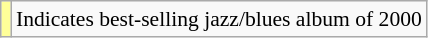<table class="wikitable" style="font-size:90%;">
<tr>
<td style="background-color:#FFFF99"></td>
<td>Indicates best-selling jazz/blues album of 2000</td>
</tr>
</table>
